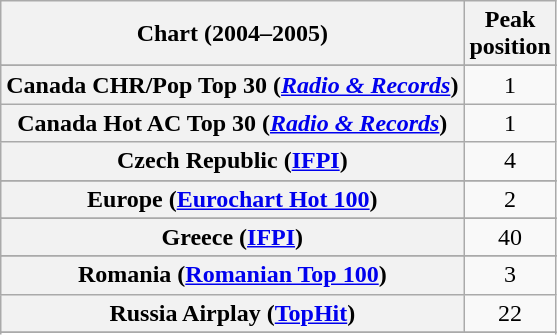<table class="wikitable sortable plainrowheaders" style="text-align:center">
<tr>
<th scope="col">Chart (2004–2005)</th>
<th scope="col">Peak<br>position</th>
</tr>
<tr>
</tr>
<tr>
</tr>
<tr>
</tr>
<tr>
</tr>
<tr>
</tr>
<tr>
<th scope="row">Canada CHR/Pop Top 30 (<em><a href='#'>Radio & Records</a></em>)</th>
<td>1</td>
</tr>
<tr>
<th scope="row">Canada Hot AC Top 30 (<em><a href='#'>Radio & Records</a></em>)</th>
<td>1</td>
</tr>
<tr>
<th scope="row">Czech Republic (<a href='#'>IFPI</a>)</th>
<td>4</td>
</tr>
<tr>
</tr>
<tr>
<th scope="row">Europe (<a href='#'>Eurochart Hot 100</a>)</th>
<td>2</td>
</tr>
<tr>
</tr>
<tr>
</tr>
<tr>
<th scope="row">Greece (<a href='#'>IFPI</a>)</th>
<td>40</td>
</tr>
<tr>
</tr>
<tr>
</tr>
<tr>
</tr>
<tr>
</tr>
<tr>
</tr>
<tr>
</tr>
<tr>
<th scope="row">Romania (<a href='#'>Romanian Top 100</a>)</th>
<td>3</td>
</tr>
<tr>
<th scope="row">Russia Airplay (<a href='#'>TopHit</a>)</th>
<td>22</td>
</tr>
<tr>
</tr>
<tr>
</tr>
<tr>
</tr>
<tr>
</tr>
<tr>
</tr>
<tr>
</tr>
<tr>
</tr>
<tr>
</tr>
<tr>
</tr>
<tr>
</tr>
<tr>
</tr>
<tr>
</tr>
</table>
